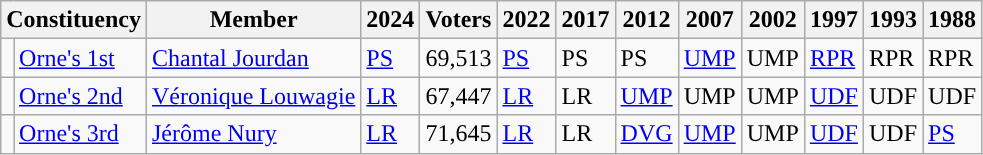<table class="wikitable sortable">
<tr>
<th colspan="2">Constituency</th>
<th>Member</th>
<th>2024</th>
<th>Voters</th>
<th>2022</th>
<th>2017</th>
<th>2012</th>
<th>2007</th>
<th>2002</th>
<th>1997</th>
<th>1993</th>
<th>1988</th>
</tr>
<tr>
<td style="background-color: "></td>
<td><a href='#'>Orne's 1st</a></td>
<td><a href='#'>Chantal Jourdan</a></td>
<td><a href='#'>PS</a></td>
<td>69,513</td>
<td><a href='#'>PS</a></td>
<td>PS</td>
<td>PS</td>
<td><a href='#'>UMP</a></td>
<td>UMP</td>
<td><a href='#'>RPR</a></td>
<td>RPR</td>
<td>RPR</td>
</tr>
<tr>
<td style="background-color: "></td>
<td><a href='#'>Orne's 2nd</a></td>
<td><a href='#'>Véronique Louwagie</a></td>
<td><a href='#'>LR</a></td>
<td>67,447</td>
<td><a href='#'>LR</a></td>
<td>LR</td>
<td><a href='#'>UMP</a></td>
<td>UMP</td>
<td>UMP</td>
<td><a href='#'>UDF</a></td>
<td>UDF</td>
<td>UDF</td>
</tr>
<tr>
<td style="background-color: "></td>
<td><a href='#'>Orne's 3rd</a></td>
<td><a href='#'>Jérôme Nury</a></td>
<td><a href='#'>LR</a></td>
<td>71,645</td>
<td><a href='#'>LR</a></td>
<td>LR</td>
<td><a href='#'>DVG</a></td>
<td><a href='#'>UMP</a></td>
<td>UMP</td>
<td><a href='#'>UDF</a></td>
<td>UDF</td>
<td><a href='#'>PS</a></td>
</tr>
</table>
